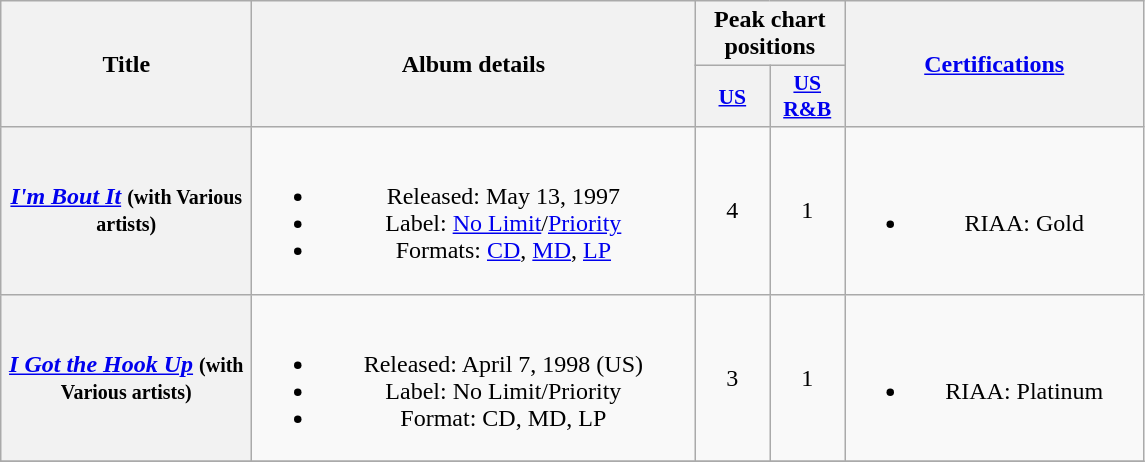<table class="wikitable plainrowheaders" style="text-align:center;">
<tr>
<th scope="col" rowspan="2" style="width:10em;">Title</th>
<th scope="col" rowspan="2" style="width:18em;">Album details</th>
<th scope="col" colspan="2">Peak chart positions</th>
<th scope="col" rowspan="2" style="width:12em;"><a href='#'>Certifications</a></th>
</tr>
<tr>
<th style="width:3em;font-size:90%;"><a href='#'>US</a><br></th>
<th style="width:3em;font-size:90%;"><a href='#'>US R&B</a><br></th>
</tr>
<tr>
<th scope="row"><em><a href='#'>I'm Bout It</a></em> <small>(with Various artists)</small></th>
<td><br><ul><li>Released: May 13, 1997</li><li>Label: <a href='#'>No Limit</a>/<a href='#'>Priority</a></li><li>Formats: <a href='#'>CD</a>, <a href='#'>MD</a>, <a href='#'>LP</a></li></ul></td>
<td>4</td>
<td>1</td>
<td><br><ul><li>RIAA: Gold</li></ul></td>
</tr>
<tr>
<th scope="row"><em><a href='#'>I Got the Hook Up</a></em> <small>(with Various artists)</small></th>
<td><br><ul><li>Released: April 7, 1998 (US)</li><li>Label: No Limit/Priority</li><li>Format: CD, MD, LP</li></ul></td>
<td>3</td>
<td>1</td>
<td><br><ul><li>RIAA: Platinum</li></ul></td>
</tr>
<tr>
</tr>
</table>
